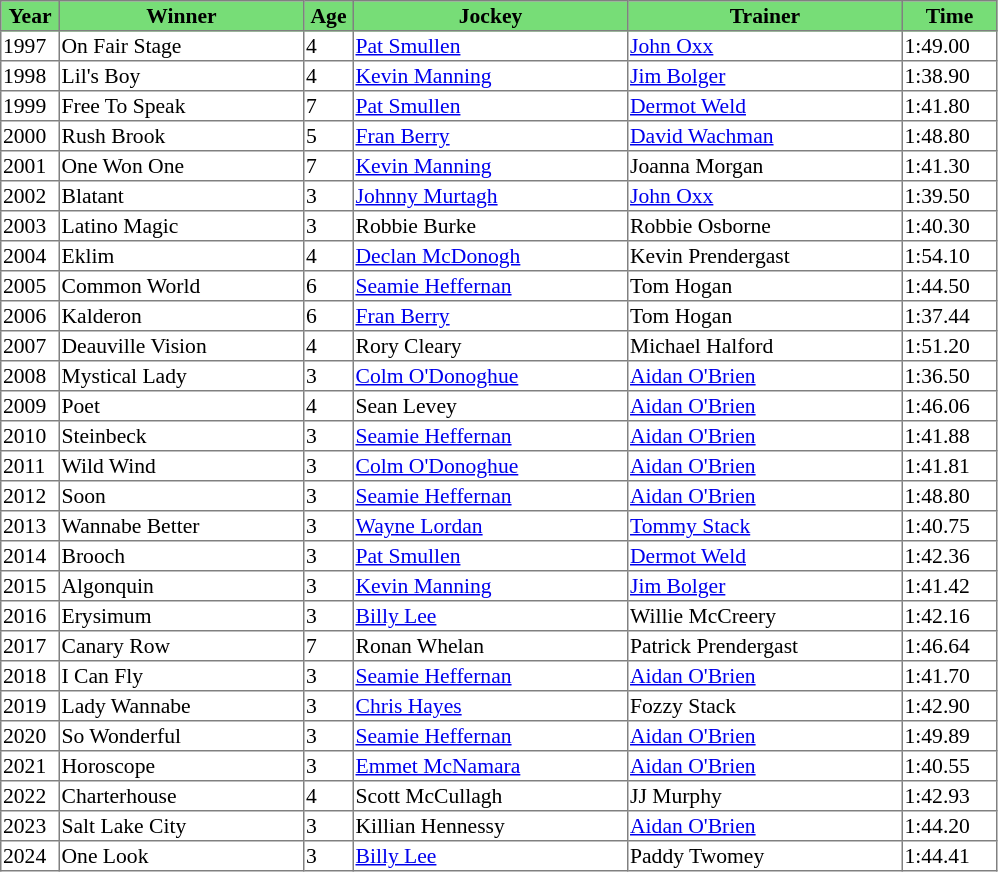<table class = "sortable" | border="1" style="border-collapse: collapse; font-size:90%">
<tr bgcolor="#77dd77" align="center">
<th style="width:36px"><strong>Year</strong></th>
<th style="width:160px"><strong>Winner</strong></th>
<th style="width:30px"><strong>Age</strong></th>
<th style="width:180px"><strong>Jockey</strong></th>
<th style="width:180px"><strong>Trainer</strong></th>
<th style="width:60px"><strong>Time</strong></th>
</tr>
<tr>
<td>1997</td>
<td>On Fair Stage</td>
<td>4</td>
<td><a href='#'>Pat Smullen</a></td>
<td><a href='#'>John Oxx</a></td>
<td>1:49.00</td>
</tr>
<tr>
<td>1998</td>
<td>Lil's Boy</td>
<td>4</td>
<td><a href='#'>Kevin Manning</a></td>
<td><a href='#'>Jim Bolger</a></td>
<td>1:38.90</td>
</tr>
<tr>
<td>1999</td>
<td>Free To Speak</td>
<td>7</td>
<td><a href='#'>Pat Smullen</a></td>
<td><a href='#'>Dermot Weld</a></td>
<td>1:41.80</td>
</tr>
<tr>
<td>2000</td>
<td>Rush Brook</td>
<td>5</td>
<td><a href='#'>Fran Berry</a></td>
<td><a href='#'>David Wachman</a></td>
<td>1:48.80</td>
</tr>
<tr>
<td>2001</td>
<td>One Won One</td>
<td>7</td>
<td><a href='#'>Kevin Manning</a></td>
<td>Joanna Morgan</td>
<td>1:41.30</td>
</tr>
<tr>
<td>2002</td>
<td>Blatant</td>
<td>3</td>
<td><a href='#'>Johnny Murtagh</a></td>
<td><a href='#'>John Oxx</a></td>
<td>1:39.50</td>
</tr>
<tr>
<td>2003</td>
<td>Latino Magic</td>
<td>3</td>
<td>Robbie Burke</td>
<td>Robbie Osborne</td>
<td>1:40.30</td>
</tr>
<tr>
<td>2004</td>
<td>Eklim</td>
<td>4</td>
<td><a href='#'>Declan McDonogh</a></td>
<td>Kevin Prendergast</td>
<td>1:54.10</td>
</tr>
<tr>
<td>2005</td>
<td>Common World</td>
<td>6</td>
<td><a href='#'>Seamie Heffernan</a></td>
<td>Tom Hogan</td>
<td>1:44.50</td>
</tr>
<tr>
<td>2006</td>
<td>Kalderon</td>
<td>6</td>
<td><a href='#'>Fran Berry</a></td>
<td>Tom Hogan</td>
<td>1:37.44</td>
</tr>
<tr>
<td>2007</td>
<td>Deauville Vision</td>
<td>4</td>
<td>Rory Cleary</td>
<td>Michael Halford</td>
<td>1:51.20</td>
</tr>
<tr>
<td>2008</td>
<td>Mystical Lady</td>
<td>3</td>
<td><a href='#'>Colm O'Donoghue</a></td>
<td><a href='#'>Aidan O'Brien</a></td>
<td>1:36.50</td>
</tr>
<tr>
<td>2009</td>
<td>Poet</td>
<td>4</td>
<td>Sean Levey</td>
<td><a href='#'>Aidan O'Brien</a></td>
<td>1:46.06</td>
</tr>
<tr>
<td>2010</td>
<td>Steinbeck</td>
<td>3</td>
<td><a href='#'>Seamie Heffernan</a></td>
<td><a href='#'>Aidan O'Brien</a></td>
<td>1:41.88</td>
</tr>
<tr>
<td>2011</td>
<td>Wild Wind</td>
<td>3</td>
<td><a href='#'>Colm O'Donoghue</a></td>
<td><a href='#'>Aidan O'Brien</a></td>
<td>1:41.81</td>
</tr>
<tr>
<td>2012</td>
<td>Soon</td>
<td>3</td>
<td><a href='#'>Seamie Heffernan</a></td>
<td><a href='#'>Aidan O'Brien</a></td>
<td>1:48.80</td>
</tr>
<tr>
<td>2013</td>
<td>Wannabe Better</td>
<td>3</td>
<td><a href='#'>Wayne Lordan</a></td>
<td><a href='#'>Tommy Stack</a></td>
<td>1:40.75</td>
</tr>
<tr>
<td>2014</td>
<td>Brooch</td>
<td>3</td>
<td><a href='#'>Pat Smullen</a></td>
<td><a href='#'>Dermot Weld</a></td>
<td>1:42.36</td>
</tr>
<tr>
<td>2015</td>
<td>Algonquin</td>
<td>3</td>
<td><a href='#'>Kevin Manning</a></td>
<td><a href='#'>Jim Bolger</a></td>
<td>1:41.42</td>
</tr>
<tr>
<td>2016</td>
<td>Erysimum</td>
<td>3</td>
<td><a href='#'>Billy Lee</a></td>
<td>Willie McCreery</td>
<td>1:42.16</td>
</tr>
<tr>
<td>2017</td>
<td>Canary Row</td>
<td>7</td>
<td>Ronan Whelan</td>
<td>Patrick Prendergast</td>
<td>1:46.64</td>
</tr>
<tr>
<td>2018</td>
<td>I Can Fly</td>
<td>3</td>
<td><a href='#'>Seamie Heffernan</a></td>
<td><a href='#'>Aidan O'Brien</a></td>
<td>1:41.70</td>
</tr>
<tr>
<td>2019</td>
<td>Lady Wannabe</td>
<td>3</td>
<td><a href='#'>Chris Hayes</a></td>
<td>Fozzy Stack</td>
<td>1:42.90</td>
</tr>
<tr>
<td>2020</td>
<td>So Wonderful</td>
<td>3</td>
<td><a href='#'>Seamie Heffernan</a></td>
<td><a href='#'>Aidan O'Brien</a></td>
<td>1:49.89</td>
</tr>
<tr>
<td>2021</td>
<td>Horoscope</td>
<td>3</td>
<td><a href='#'>Emmet McNamara</a></td>
<td><a href='#'>Aidan O'Brien</a></td>
<td>1:40.55</td>
</tr>
<tr>
<td>2022</td>
<td>Charterhouse</td>
<td>4</td>
<td>Scott McCullagh</td>
<td>JJ Murphy</td>
<td>1:42.93</td>
</tr>
<tr>
<td>2023</td>
<td>Salt Lake City</td>
<td>3</td>
<td>Killian Hennessy</td>
<td><a href='#'>Aidan O'Brien</a></td>
<td>1:44.20</td>
</tr>
<tr>
<td>2024</td>
<td>One Look</td>
<td>3</td>
<td><a href='#'>Billy Lee</a></td>
<td>Paddy Twomey</td>
<td>1:44.41</td>
</tr>
</table>
